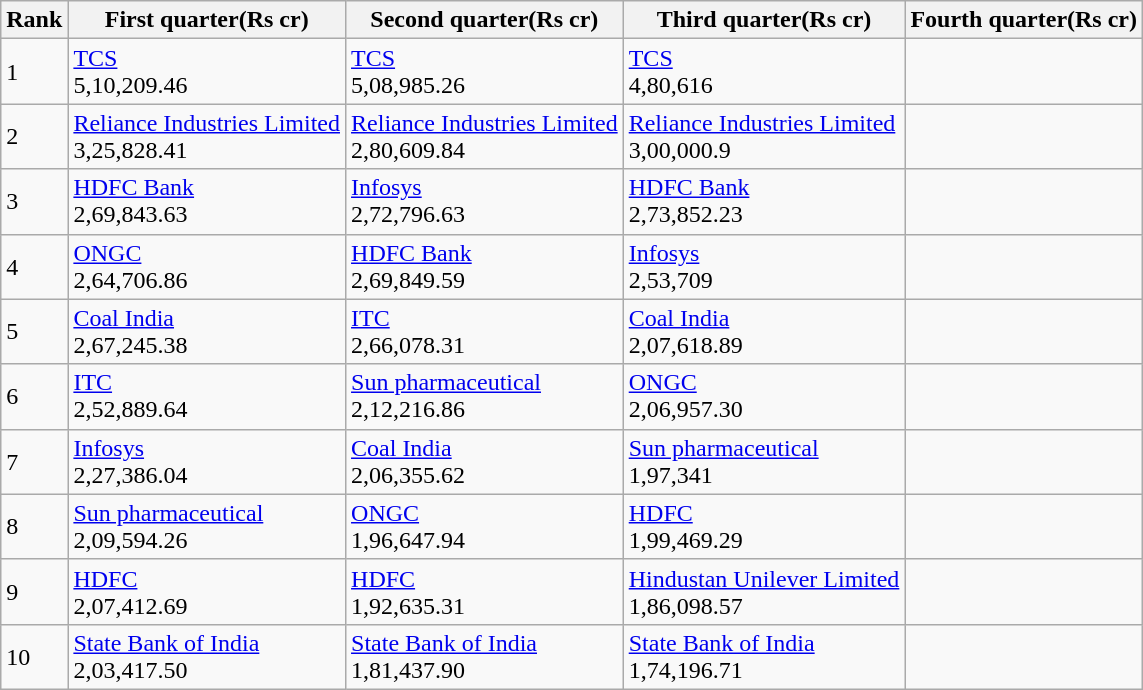<table class="wikitable">
<tr>
<th>Rank</th>
<th>First quarter(Rs cr)</th>
<th>Second quarter(Rs cr)</th>
<th>Third quarter(Rs cr)</th>
<th>Fourth quarter(Rs cr)</th>
</tr>
<tr>
<td>1</td>
<td><a href='#'>TCS</a>    <br> 5,10,209.46</td>
<td><a href='#'>TCS</a>    <br> 5,08,985.26</td>
<td><a href='#'>TCS</a>    <br> 4,80,616</td>
<td></td>
</tr>
<tr>
<td>2</td>
<td><a href='#'>Reliance Industries Limited</a> <br> 3,25,828.41</td>
<td><a href='#'>Reliance Industries Limited</a> <br> 2,80,609.84</td>
<td><a href='#'>Reliance Industries Limited</a> <br> 3,00,000.9</td>
<td></td>
</tr>
<tr>
<td>3</td>
<td><a href='#'>HDFC Bank</a> <br>2,69,843.63</td>
<td><a href='#'>Infosys</a> <br> 2,72,796.63</td>
<td><a href='#'>HDFC Bank</a> <br> 2,73,852.23</td>
<td></td>
</tr>
<tr>
<td>4</td>
<td><a href='#'>ONGC</a> <br> 2,64,706.86</td>
<td><a href='#'>HDFC Bank</a> <br> 2,69,849.59</td>
<td><a href='#'>Infosys</a> <br> 2,53,709</td>
<td></td>
</tr>
<tr>
<td>5</td>
<td><a href='#'>Coal India</a> <br>2,67,245.38</td>
<td><a href='#'>ITC</a> <br> 2,66,078.31</td>
<td><a href='#'>Coal India</a> <br>2,07,618.89</td>
<td></td>
</tr>
<tr>
<td>6</td>
<td><a href='#'>ITC</a> <br> 2,52,889.64</td>
<td><a href='#'>Sun pharmaceutical</a> <br> 2,12,216.86</td>
<td><a href='#'>ONGC</a> <br> 2,06,957.30</td>
<td></td>
</tr>
<tr>
<td>7</td>
<td><a href='#'>Infosys</a> <br> 2,27,386.04</td>
<td><a href='#'>Coal India</a> <br> 2,06,355.62</td>
<td><a href='#'>Sun pharmaceutical</a> <br> 1,97,341</td>
<td></td>
</tr>
<tr>
<td>8</td>
<td><a href='#'>Sun pharmaceutical</a><br>2,09,594.26</td>
<td><a href='#'>ONGC</a><br> 1,96,647.94</td>
<td><a href='#'>HDFC</a> <br> 1,99,469.29</td>
<td></td>
</tr>
<tr>
<td>9</td>
<td><a href='#'>HDFC</a> <br> 2,07,412.69</td>
<td><a href='#'>HDFC</a> <br> 1,92,635.31</td>
<td><a href='#'>Hindustan Unilever Limited</a> <br> 1,86,098.57</td>
<td></td>
</tr>
<tr>
<td>10</td>
<td><a href='#'>State Bank of India</a> <br>2,03,417.50</td>
<td><a href='#'>State Bank of India</a> <br> 1,81,437.90</td>
<td><a href='#'>State Bank of India</a> <br>1,74,196.71</td>
<td></td>
</tr>
</table>
